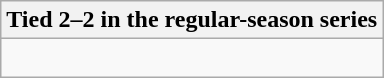<table class="wikitable collapsible collapsed">
<tr>
<th>Tied 2–2 in the regular-season series</th>
</tr>
<tr>
<td><br>


</td>
</tr>
</table>
